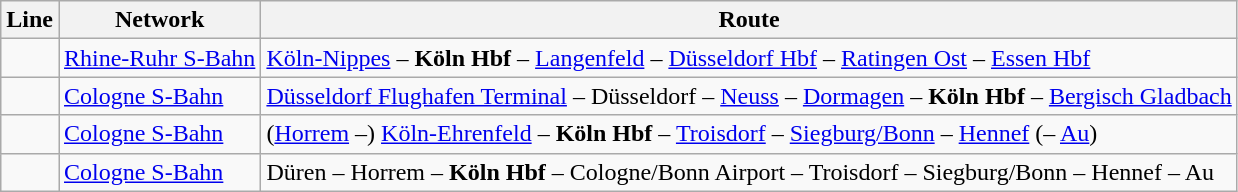<table class="wikitable">
<tr class="hintergrundfarbe5">
<th>Line</th>
<th>Network</th>
<th>Route</th>
</tr>
<tr>
<td></td>
<td><a href='#'>Rhine-Ruhr S-Bahn</a></td>
<td><a href='#'>Köln-Nippes</a> – <strong>Köln Hbf</strong> – <a href='#'>Langenfeld</a> – <a href='#'>Düsseldorf Hbf</a> – <a href='#'>Ratingen Ost</a> – <a href='#'>Essen Hbf</a></td>
</tr>
<tr>
<td></td>
<td><a href='#'>Cologne S-Bahn</a></td>
<td><a href='#'>Düsseldorf Flughafen Terminal</a> – Düsseldorf – <a href='#'>Neuss</a> – <a href='#'>Dormagen</a> – <strong>Köln Hbf</strong> – <a href='#'>Bergisch Gladbach</a></td>
</tr>
<tr>
<td></td>
<td><a href='#'>Cologne S-Bahn</a></td>
<td>(<a href='#'>Horrem</a> –) <a href='#'>Köln-Ehrenfeld</a> – <strong>Köln Hbf</strong> – <a href='#'>Troisdorf</a> – <a href='#'>Siegburg/Bonn</a> – <a href='#'>Hennef</a> (– <a href='#'>Au</a>)</td>
</tr>
<tr>
<td></td>
<td><a href='#'>Cologne S-Bahn</a></td>
<td>Düren – Horrem – <strong>Köln Hbf</strong> – Cologne/Bonn Airport – Troisdorf – Siegburg/Bonn – Hennef – Au</td>
</tr>
</table>
